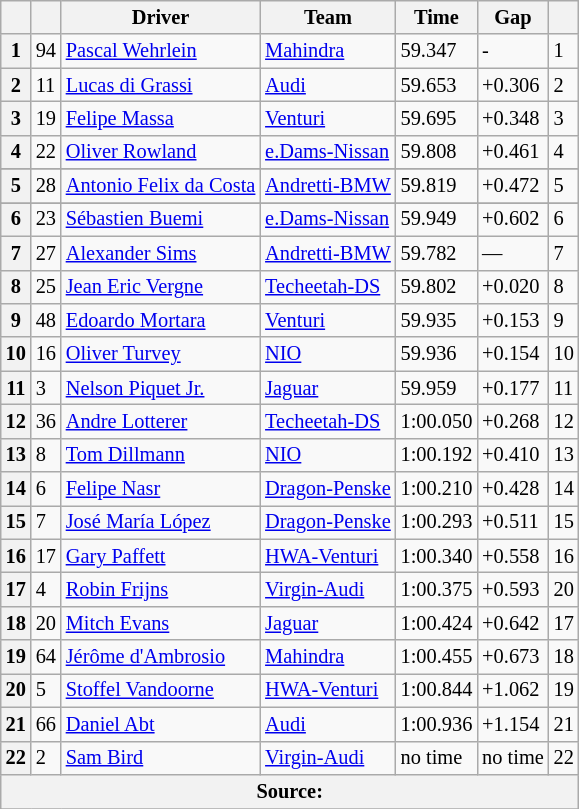<table class="wikitable" style="font-size: 85%">
<tr>
<th scope="col"></th>
<th scope="col"></th>
<th scope="col">Driver</th>
<th scope="col">Team</th>
<th scope="col">Time</th>
<th scope="col">Gap</th>
<th scope="col"></th>
</tr>
<tr>
<th scope="row ">1</th>
<td>94</td>
<td> <a href='#'>Pascal Wehrlein</a></td>
<td><a href='#'>Mahindra</a></td>
<td>59.347</td>
<td>-</td>
<td>1</td>
</tr>
<tr>
<th scope="row ">2</th>
<td>11</td>
<td> <a href='#'>Lucas di Grassi</a></td>
<td><a href='#'>Audi</a></td>
<td>59.653</td>
<td>+0.306</td>
<td>2</td>
</tr>
<tr>
<th scope="row ">3</th>
<td>19</td>
<td> <a href='#'>Felipe Massa</a></td>
<td><a href='#'>Venturi</a></td>
<td>59.695</td>
<td>+0.348</td>
<td>3</td>
</tr>
<tr>
<th scope="row ">4</th>
<td>22</td>
<td> <a href='#'>Oliver Rowland</a></td>
<td><a href='#'>e.Dams-Nissan</a></td>
<td>59.808</td>
<td>+0.461</td>
<td>4</td>
</tr>
<tr>
</tr>
<tr>
<th scope="row ">5</th>
<td>28</td>
<td> <a href='#'>Antonio Felix da Costa</a></td>
<td><a href='#'>Andretti-BMW</a></td>
<td>59.819</td>
<td>+0.472</td>
<td>5</td>
</tr>
<tr>
</tr>
<tr>
<th scope="row ">6</th>
<td>23</td>
<td> <a href='#'>Sébastien Buemi</a></td>
<td><a href='#'>e.Dams-Nissan</a></td>
<td>59.949</td>
<td>+0.602</td>
<td>6</td>
</tr>
<tr>
<th scope="row ">7</th>
<td>27</td>
<td> <a href='#'>Alexander Sims</a></td>
<td><a href='#'>Andretti-BMW</a></td>
<td>59.782</td>
<td>—</td>
<td>7</td>
</tr>
<tr>
<th scope="row ">8</th>
<td>25</td>
<td> <a href='#'>Jean Eric Vergne</a></td>
<td><a href='#'>Techeetah-DS</a></td>
<td>59.802</td>
<td>+0.020</td>
<td>8</td>
</tr>
<tr>
<th scope="row ">9</th>
<td>48</td>
<td> <a href='#'>Edoardo Mortara</a></td>
<td><a href='#'>Venturi</a></td>
<td>59.935</td>
<td>+0.153</td>
<td>9</td>
</tr>
<tr>
<th scope="row ">10</th>
<td>16</td>
<td> <a href='#'>Oliver Turvey</a></td>
<td><a href='#'>NIO</a></td>
<td>59.936</td>
<td>+0.154</td>
<td>10</td>
</tr>
<tr>
<th scope="row ">11</th>
<td>3</td>
<td> <a href='#'>Nelson Piquet Jr.</a></td>
<td><a href='#'>Jaguar</a></td>
<td>59.959</td>
<td>+0.177</td>
<td>11</td>
</tr>
<tr>
<th scope="row ">12</th>
<td>36</td>
<td> <a href='#'>Andre Lotterer</a></td>
<td><a href='#'>Techeetah-DS</a></td>
<td>1:00.050</td>
<td>+0.268</td>
<td>12</td>
</tr>
<tr>
<th scope="row ">13</th>
<td>8</td>
<td> <a href='#'>Tom Dillmann</a></td>
<td><a href='#'>NIO</a></td>
<td>1:00.192</td>
<td>+0.410</td>
<td>13</td>
</tr>
<tr>
<th scope="row ">14</th>
<td>6</td>
<td> <a href='#'>Felipe Nasr</a></td>
<td><a href='#'>Dragon-Penske</a></td>
<td>1:00.210</td>
<td>+0.428</td>
<td>14</td>
</tr>
<tr>
<th scope="row ">15</th>
<td>7</td>
<td> <a href='#'>José María López</a></td>
<td><a href='#'>Dragon-Penske</a></td>
<td>1:00.293</td>
<td>+0.511</td>
<td>15</td>
</tr>
<tr>
<th scope="row ">16</th>
<td>17</td>
<td> <a href='#'>Gary Paffett</a></td>
<td><a href='#'>HWA-Venturi</a></td>
<td>1:00.340</td>
<td>+0.558</td>
<td>16</td>
</tr>
<tr>
<th scope="row ">17</th>
<td>4</td>
<td> <a href='#'>Robin Frijns</a></td>
<td><a href='#'>Virgin-Audi</a></td>
<td>1:00.375</td>
<td>+0.593</td>
<td>20</td>
</tr>
<tr>
<th scope="row ">18</th>
<td>20</td>
<td> <a href='#'>Mitch Evans</a></td>
<td><a href='#'>Jaguar</a></td>
<td>1:00.424</td>
<td>+0.642</td>
<td>17</td>
</tr>
<tr>
<th scope="row ">19</th>
<td>64</td>
<td> <a href='#'>Jérôme d'Ambrosio</a></td>
<td><a href='#'>Mahindra</a></td>
<td>1:00.455</td>
<td>+0.673</td>
<td>18</td>
</tr>
<tr>
<th scope="row ">20</th>
<td>5</td>
<td> <a href='#'>Stoffel Vandoorne</a></td>
<td><a href='#'>HWA-Venturi</a></td>
<td>1:00.844</td>
<td>+1.062</td>
<td>19</td>
</tr>
<tr>
<th scope="row ">21</th>
<td>66</td>
<td> <a href='#'>Daniel Abt</a></td>
<td><a href='#'>Audi</a></td>
<td>1:00.936</td>
<td>+1.154</td>
<td>21</td>
</tr>
<tr>
<th scope="row ">22</th>
<td>2</td>
<td> <a href='#'>Sam Bird</a></td>
<td><a href='#'>Virgin-Audi</a></td>
<td>no time</td>
<td>no time</td>
<td>22</td>
</tr>
<tr>
<th colspan="7">Source: </th>
</tr>
<tr>
</tr>
</table>
